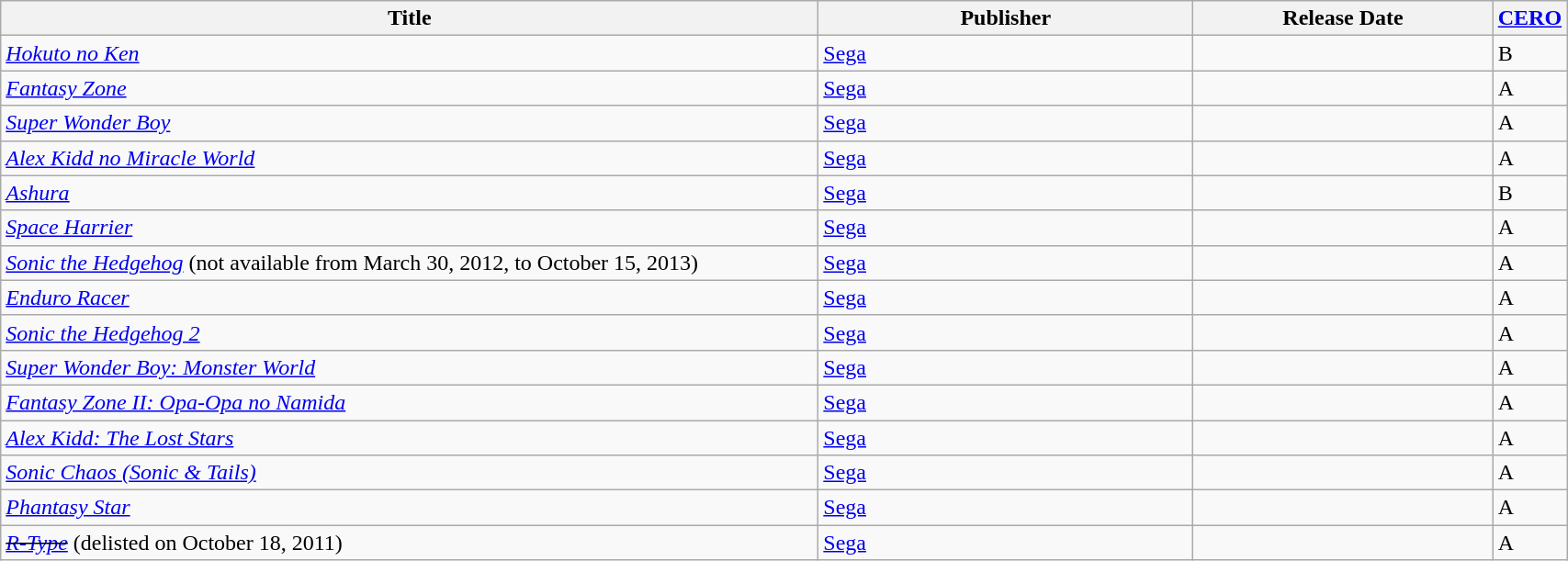<table class="wikitable sortable" style="width:90%">
<tr>
<th width="55%">Title</th>
<th width="25%">Publisher</th>
<th width="20%">Release Date</th>
<th width="10%"><a href='#'>CERO</a></th>
</tr>
<tr>
<td><em><a href='#'>Hokuto no Ken</a></em></td>
<td><a href='#'>Sega</a></td>
<td></td>
<td>B</td>
</tr>
<tr>
<td><em><a href='#'>Fantasy Zone</a></em></td>
<td><a href='#'>Sega</a></td>
<td></td>
<td>A</td>
</tr>
<tr>
<td><em><a href='#'>Super Wonder Boy</a></em></td>
<td><a href='#'>Sega</a></td>
<td></td>
<td>A</td>
</tr>
<tr>
<td><em><a href='#'>Alex Kidd no Miracle World</a></em></td>
<td><a href='#'>Sega</a></td>
<td></td>
<td>A</td>
</tr>
<tr>
<td><em><a href='#'>Ashura</a></em></td>
<td><a href='#'>Sega</a></td>
<td></td>
<td>B</td>
</tr>
<tr>
<td><em><a href='#'>Space Harrier</a></em></td>
<td><a href='#'>Sega</a></td>
<td></td>
<td>A</td>
</tr>
<tr>
<td><em><a href='#'>Sonic the Hedgehog</a></em> (not available from March 30, 2012, to October 15, 2013)</td>
<td><a href='#'>Sega</a></td>
<td></td>
<td>A</td>
</tr>
<tr>
<td><em><a href='#'>Enduro Racer</a></em></td>
<td><a href='#'>Sega</a></td>
<td></td>
<td>A</td>
</tr>
<tr>
<td><em><a href='#'>Sonic the Hedgehog 2</a></em></td>
<td><a href='#'>Sega</a></td>
<td></td>
<td>A</td>
</tr>
<tr>
<td><em><a href='#'>Super Wonder Boy: Monster World</a></em></td>
<td><a href='#'>Sega</a></td>
<td></td>
<td>A</td>
</tr>
<tr>
<td><em><a href='#'>Fantasy Zone II: Opa-Opa no Namida</a></em></td>
<td><a href='#'>Sega</a></td>
<td></td>
<td>A</td>
</tr>
<tr>
<td><em><a href='#'>Alex Kidd: The Lost Stars</a></em></td>
<td><a href='#'>Sega</a></td>
<td></td>
<td>A</td>
</tr>
<tr>
<td><em><a href='#'>Sonic Chaos (Sonic & Tails)</a></em></td>
<td><a href='#'>Sega</a></td>
<td></td>
<td>A</td>
</tr>
<tr>
<td><em><a href='#'>Phantasy Star</a></em></td>
<td><a href='#'>Sega</a></td>
<td></td>
<td>A</td>
</tr>
<tr>
<td><s><em><a href='#'>R-Type</a></em></s> (delisted on October 18, 2011)</td>
<td><a href='#'>Sega</a></td>
<td></td>
<td>A</td>
</tr>
</table>
